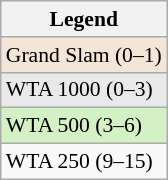<table class="wikitable" style="font-size:90%">
<tr>
<th>Legend</th>
</tr>
<tr>
<td style=background:#f3e6d7>Grand Slam (0–1)</td>
</tr>
<tr>
<td style=background:#e9e9e9>WTA 1000 (0–3)</td>
</tr>
<tr>
<td style=background:#d4f1c5>WTA 500 (3–6)</td>
</tr>
<tr>
<td>WTA 250 (9–15)</td>
</tr>
</table>
